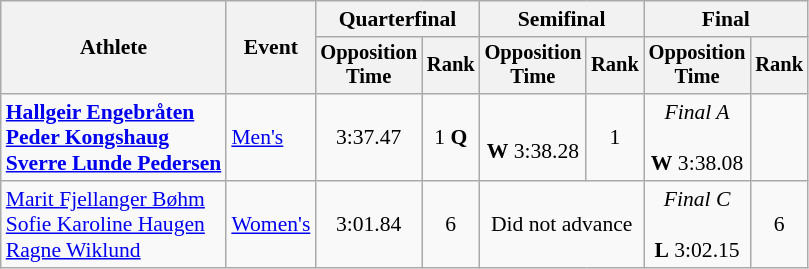<table class=wikitable style="font-size:90%; text-align:center">
<tr>
<th rowspan=2>Athlete</th>
<th rowspan=2>Event</th>
<th colspan=2>Quarterfinal</th>
<th colspan=2>Semifinal</th>
<th colspan=2>Final</th>
</tr>
<tr style=font-size:95%>
<th>Opposition<br>Time</th>
<th>Rank</th>
<th>Opposition<br>Time</th>
<th>Rank</th>
<th>Opposition<br>Time</th>
<th>Rank</th>
</tr>
<tr>
<td align=left><strong><a href='#'>Hallgeir Engebråten</a><br><a href='#'>Peder Kongshaug</a><br><a href='#'>Sverre Lunde Pedersen</a></strong></td>
<td align=left><a href='#'>Men's</a></td>
<td>3:37.47</td>
<td>1 <strong>Q</strong></td>
<td><br><strong>W</strong> 3:38.28</td>
<td>1</td>
<td><em>Final A</em><br><br><strong>W</strong> 3:38.08</td>
<td></td>
</tr>
<tr>
<td align=left><a href='#'>Marit Fjellanger Bøhm</a><br><a href='#'>Sofie Karoline Haugen</a><br><a href='#'>Ragne Wiklund</a></td>
<td align=left><a href='#'>Women's</a></td>
<td>3:01.84</td>
<td>6</td>
<td colspan=2>Did not advance</td>
<td><em>Final C</em><br><br><strong>L</strong> 3:02.15</td>
<td>6</td>
</tr>
</table>
